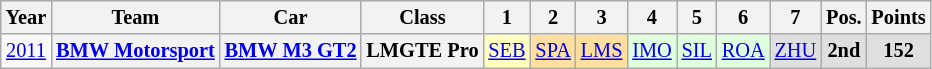<table class="wikitable" style="text-align:center; font-size:85%">
<tr>
<th>Year</th>
<th>Team</th>
<th>Car</th>
<th>Class</th>
<th>1</th>
<th>2</th>
<th>3</th>
<th>4</th>
<th>5</th>
<th>6</th>
<th>7</th>
<th>Pos.</th>
<th>Points</th>
</tr>
<tr>
<td><a href='#'>2011</a></td>
<th nowrap><a href='#'>BMW Motorsport</a></th>
<th nowrap><a href='#'>BMW M3 GT2</a></th>
<th nowrap>LMGTE Pro</th>
<td style="background:#FFFFBF;"><a href='#'>SEB</a><br></td>
<td style="background:#FFDF9F;"><a href='#'>SPA</a><br></td>
<td style="background:#FFDF9F;"><a href='#'>LMS</a><br></td>
<td style="background:#DFFFDF;"><a href='#'>IMO</a><br></td>
<td style="background:#DFFFDF;"><a href='#'>SIL</a><br></td>
<td style="background:#DFFFDF;"><a href='#'>ROA</a><br></td>
<td style="background:#DFDFDF;"><a href='#'>ZHU</a><br></td>
<th style="background:#DFDFDF;">2nd</th>
<th style="background:#DFDFDF;">152</th>
</tr>
</table>
